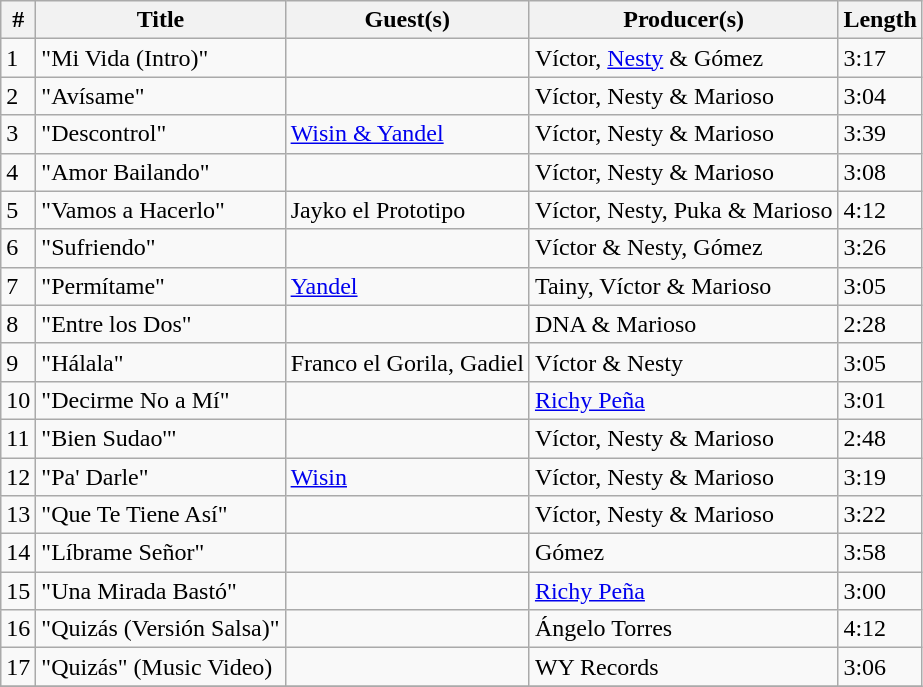<table class="wikitable">
<tr>
<th align="center">#</th>
<th align="center">Title</th>
<th align="center">Guest(s)</th>
<th align="center">Producer(s)</th>
<th align="center">Length</th>
</tr>
<tr>
<td>1</td>
<td>"Mi Vida (Intro)"</td>
<td></td>
<td>Víctor, <a href='#'>Nesty</a> & Gómez</td>
<td>3:17</td>
</tr>
<tr>
<td>2</td>
<td>"Avísame"</td>
<td></td>
<td>Víctor, Nesty & Marioso</td>
<td>3:04</td>
</tr>
<tr>
<td>3</td>
<td>"Descontrol"</td>
<td><a href='#'>Wisin & Yandel</a></td>
<td>Víctor, Nesty & Marioso</td>
<td>3:39</td>
</tr>
<tr>
<td>4</td>
<td>"Amor Bailando"</td>
<td></td>
<td>Víctor, Nesty & Marioso</td>
<td>3:08</td>
</tr>
<tr>
<td>5</td>
<td>"Vamos a Hacerlo"</td>
<td>Jayko el Prototipo</td>
<td>Víctor, Nesty, Puka & Marioso</td>
<td>4:12</td>
</tr>
<tr Víctor, Nesty & Marioso>
<td>6</td>
<td>"Sufriendo"</td>
<td></td>
<td>Víctor & Nesty, Gómez</td>
<td>3:26</td>
</tr>
<tr>
<td>7</td>
<td>"Permítame"</td>
<td><a href='#'>Yandel</a></td>
<td>Tainy, Víctor & Marioso</td>
<td>3:05</td>
</tr>
<tr>
<td>8</td>
<td>"Entre los Dos"</td>
<td></td>
<td>DNA & Marioso</td>
<td>2:28</td>
</tr>
<tr>
<td>9</td>
<td>"Hálala"</td>
<td>Franco el Gorila, Gadiel</td>
<td>Víctor & Nesty</td>
<td>3:05</td>
</tr>
<tr>
<td>10</td>
<td>"Decirme No a Mí"</td>
<td></td>
<td><a href='#'>Richy Peña</a></td>
<td>3:01</td>
</tr>
<tr>
<td>11</td>
<td>"Bien Sudao'"</td>
<td></td>
<td>Víctor, Nesty & Marioso</td>
<td>2:48</td>
</tr>
<tr>
<td>12</td>
<td>"Pa' Darle"</td>
<td><a href='#'>Wisin</a></td>
<td>Víctor, Nesty & Marioso</td>
<td>3:19</td>
</tr>
<tr>
<td>13</td>
<td>"Que Te Tiene Así"</td>
<td></td>
<td>Víctor, Nesty & Marioso</td>
<td>3:22</td>
</tr>
<tr>
<td>14</td>
<td>"Líbrame Señor"</td>
<td></td>
<td>Gómez</td>
<td>3:58</td>
</tr>
<tr>
<td>15</td>
<td>"Una Mirada Bastó"</td>
<td></td>
<td><a href='#'>Richy Peña</a></td>
<td>3:00</td>
</tr>
<tr>
<td>16</td>
<td>"Quizás (Versión Salsa)"</td>
<td></td>
<td>Ángelo Torres</td>
<td>4:12</td>
</tr>
<tr>
<td>17</td>
<td>"Quizás" (Music Video)</td>
<td></td>
<td>WY Records</td>
<td>3:06</td>
</tr>
<tr>
</tr>
</table>
